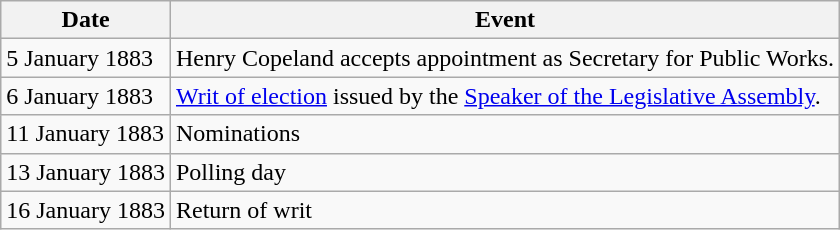<table class="wikitable">
<tr>
<th>Date</th>
<th>Event</th>
</tr>
<tr>
<td>5 January 1883</td>
<td>Henry Copeland accepts appointment as Secretary for Public Works.</td>
</tr>
<tr>
<td>6 January 1883</td>
<td><a href='#'>Writ of election</a> issued by the <a href='#'>Speaker of the Legislative Assembly</a>.</td>
</tr>
<tr>
<td>11 January 1883</td>
<td>Nominations</td>
</tr>
<tr>
<td>13 January 1883</td>
<td>Polling day</td>
</tr>
<tr>
<td>16 January 1883</td>
<td>Return of writ</td>
</tr>
</table>
